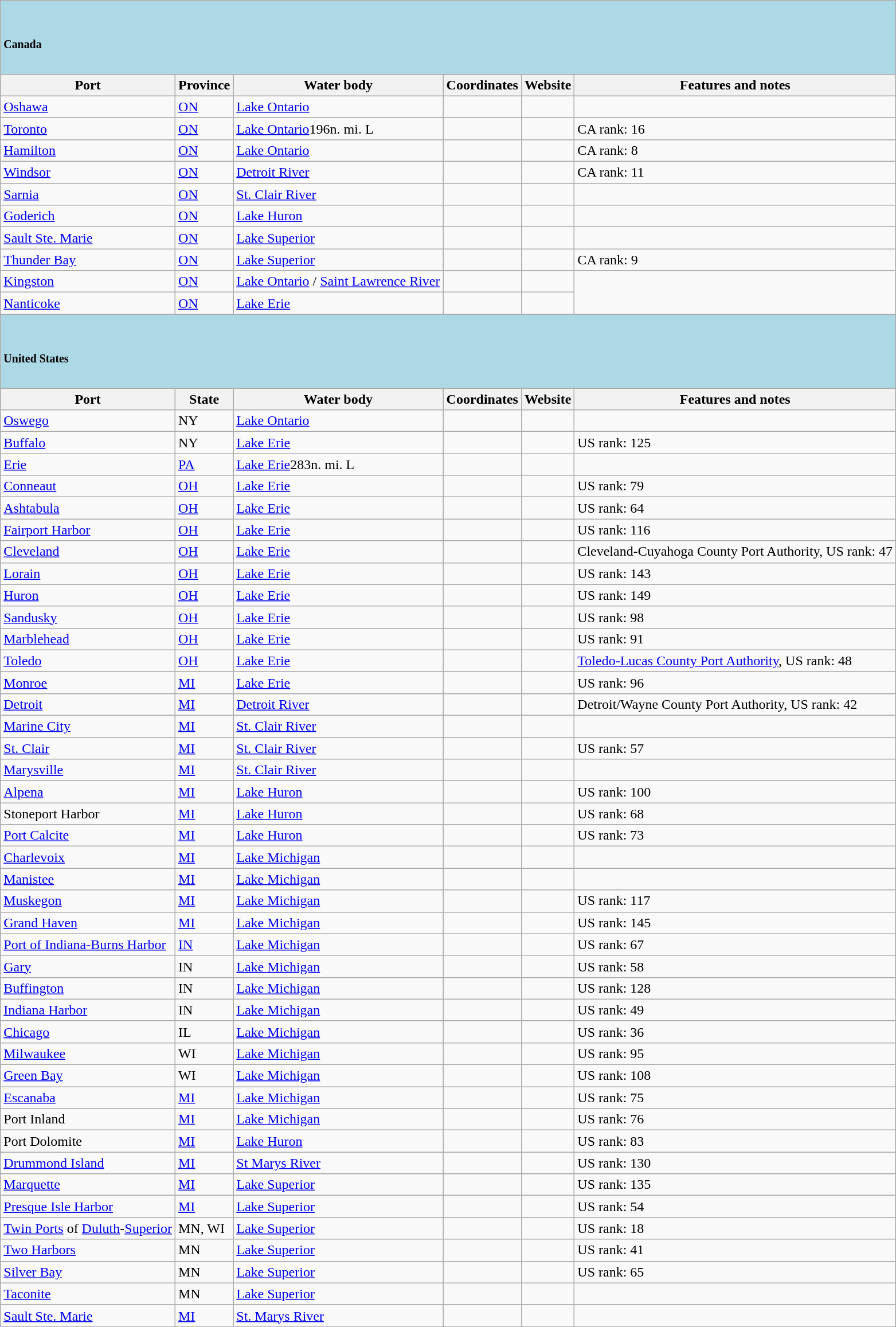<table class="wikitable" border:1; cellpadding:0; cellspacing:0; vertical-align:top; align:left"|>
<tr>
<td bgcolor="lightblue" colspan="6"><br><h5>Canada</h5></td>
</tr>
<tr>
<th bgcolor="lightblue">Port</th>
<th bgcolor="lightblue">Province</th>
<th bgcolor="lightblue">Water body</th>
<th bgcolor="lightblue">Coordinates</th>
<th bgcolor="lightblue">Website</th>
<th bgcolor="lightblue">Features and notes</th>
</tr>
<tr>
<td><a href='#'>Oshawa</a></td>
<td><a href='#'>ON</a></td>
<td><a href='#'>Lake Ontario</a></td>
<td></td>
<td></td>
<td></td>
</tr>
<tr>
<td><a href='#'>Toronto</a></td>
<td><a href='#'>ON</a></td>
<td><a href='#'>Lake Ontario</a>196n. mi. L</td>
<td></td>
<td></td>
<td>CA rank: 16</td>
</tr>
<tr>
<td><a href='#'>Hamilton</a></td>
<td><a href='#'>ON</a></td>
<td><a href='#'>Lake Ontario</a></td>
<td></td>
<td></td>
<td>CA rank: 8</td>
</tr>
<tr>
<td><a href='#'>Windsor</a></td>
<td><a href='#'>ON</a></td>
<td><a href='#'>Detroit River</a></td>
<td></td>
<td></td>
<td>CA rank: 11</td>
</tr>
<tr>
<td><a href='#'>Sarnia</a></td>
<td><a href='#'>ON</a></td>
<td><a href='#'>St. Clair River</a></td>
<td></td>
<td></td>
<td></td>
</tr>
<tr>
<td><a href='#'>Goderich</a></td>
<td><a href='#'>ON</a></td>
<td><a href='#'>Lake Huron</a></td>
<td></td>
<td></td>
<td></td>
</tr>
<tr>
<td><a href='#'>Sault Ste. Marie</a></td>
<td><a href='#'>ON</a></td>
<td><a href='#'>Lake Superior</a></td>
<td></td>
<td></td>
<td></td>
</tr>
<tr>
<td><a href='#'>Thunder Bay</a></td>
<td><a href='#'>ON</a></td>
<td><a href='#'>Lake Superior</a></td>
<td></td>
<td></td>
<td>CA rank: 9</td>
</tr>
<tr>
<td><a href='#'>Kingston</a></td>
<td><a href='#'>ON</a></td>
<td><a href='#'>Lake Ontario</a> / <a href='#'>Saint Lawrence River</a></td>
<td></td>
<td></td>
</tr>
<tr>
<td><a href='#'>Nanticoke</a></td>
<td><a href='#'>ON</a></td>
<td><a href='#'>Lake Erie</a></td>
<td></td>
<td></td>
</tr>
<tr>
<td bgcolor="lightblue" colspan="6"><br><h5>United States</h5></td>
</tr>
<tr>
<th bgcolor="lightblue">Port</th>
<th bgcolor="lightblue">State</th>
<th bgcolor="lightblue">Water body</th>
<th bgcolor="lightblue">Coordinates</th>
<th bgcolor="lightblue">Website</th>
<th bgcolor="lightblue">Features and notes</th>
</tr>
<tr>
<td><a href='#'>Oswego</a></td>
<td>NY</td>
<td><a href='#'>Lake Ontario</a></td>
<td></td>
<td></td>
<td></td>
</tr>
<tr>
<td><a href='#'>Buffalo</a></td>
<td>NY</td>
<td><a href='#'>Lake Erie</a></td>
<td></td>
<td></td>
<td>US rank: 125</td>
</tr>
<tr>
<td><a href='#'>Erie</a></td>
<td><a href='#'>PA</a></td>
<td><a href='#'>Lake Erie</a>283n. mi. L</td>
<td></td>
<td></td>
<td></td>
</tr>
<tr>
<td><a href='#'>Conneaut</a></td>
<td><a href='#'>OH</a></td>
<td><a href='#'>Lake Erie</a></td>
<td></td>
<td></td>
<td>US rank: 79</td>
</tr>
<tr>
<td><a href='#'>Ashtabula</a></td>
<td><a href='#'>OH</a></td>
<td><a href='#'>Lake Erie</a></td>
<td></td>
<td></td>
<td>US rank: 64</td>
</tr>
<tr>
<td><a href='#'>Fairport Harbor</a></td>
<td><a href='#'>OH</a></td>
<td><a href='#'>Lake Erie</a></td>
<td></td>
<td></td>
<td>US rank: 116</td>
</tr>
<tr>
<td><a href='#'>Cleveland</a></td>
<td><a href='#'>OH</a></td>
<td><a href='#'>Lake Erie</a></td>
<td></td>
<td></td>
<td>Cleveland-Cuyahoga County Port Authority, US rank: 47</td>
</tr>
<tr>
<td><a href='#'>Lorain</a></td>
<td><a href='#'>OH</a></td>
<td><a href='#'>Lake Erie</a></td>
<td></td>
<td></td>
<td>US rank: 143</td>
</tr>
<tr>
<td><a href='#'>Huron</a></td>
<td><a href='#'>OH</a></td>
<td><a href='#'>Lake Erie</a></td>
<td></td>
<td></td>
<td>US rank: 149</td>
</tr>
<tr>
<td><a href='#'>Sandusky</a></td>
<td><a href='#'>OH</a></td>
<td><a href='#'>Lake Erie</a></td>
<td></td>
<td></td>
<td>US rank: 98</td>
</tr>
<tr>
<td><a href='#'>Marblehead</a></td>
<td><a href='#'>OH</a></td>
<td><a href='#'>Lake Erie</a></td>
<td></td>
<td></td>
<td>US rank: 91</td>
</tr>
<tr>
<td><a href='#'>Toledo</a></td>
<td><a href='#'>OH</a></td>
<td><a href='#'>Lake Erie</a></td>
<td></td>
<td></td>
<td><a href='#'>Toledo-Lucas County Port Authority</a>, US rank: 48</td>
</tr>
<tr>
<td><a href='#'>Monroe</a></td>
<td><a href='#'>MI</a></td>
<td><a href='#'>Lake Erie</a></td>
<td></td>
<td></td>
<td>US rank: 96</td>
</tr>
<tr>
<td><a href='#'>Detroit</a></td>
<td><a href='#'>MI</a></td>
<td><a href='#'>Detroit River</a></td>
<td></td>
<td></td>
<td>Detroit/Wayne County Port Authority, US rank: 42</td>
</tr>
<tr>
<td><a href='#'>Marine City</a></td>
<td><a href='#'>MI</a></td>
<td><a href='#'>St. Clair River</a></td>
<td></td>
<td></td>
<td></td>
</tr>
<tr>
<td><a href='#'>St. Clair</a></td>
<td><a href='#'>MI</a></td>
<td><a href='#'>St. Clair River</a></td>
<td></td>
<td></td>
<td>US rank: 57</td>
</tr>
<tr>
<td><a href='#'>Marysville</a></td>
<td><a href='#'>MI</a></td>
<td><a href='#'>St. Clair River</a></td>
<td></td>
<td></td>
<td></td>
</tr>
<tr>
<td><a href='#'>Alpena</a></td>
<td><a href='#'>MI</a></td>
<td><a href='#'>Lake Huron</a></td>
<td></td>
<td></td>
<td>US rank: 100</td>
</tr>
<tr>
<td>Stoneport Harbor</td>
<td><a href='#'>MI</a></td>
<td><a href='#'>Lake Huron</a></td>
<td></td>
<td></td>
<td>US rank: 68</td>
</tr>
<tr>
<td><a href='#'>Port Calcite</a></td>
<td><a href='#'>MI</a></td>
<td><a href='#'>Lake Huron</a></td>
<td></td>
<td></td>
<td>US rank: 73</td>
</tr>
<tr>
<td><a href='#'>Charlevoix</a></td>
<td><a href='#'>MI</a></td>
<td><a href='#'>Lake Michigan</a></td>
<td></td>
<td></td>
<td></td>
</tr>
<tr>
<td><a href='#'>Manistee</a></td>
<td><a href='#'>MI</a></td>
<td><a href='#'>Lake Michigan</a></td>
<td></td>
<td></td>
<td></td>
</tr>
<tr>
<td><a href='#'>Muskegon</a></td>
<td><a href='#'>MI</a></td>
<td><a href='#'>Lake Michigan</a></td>
<td></td>
<td></td>
<td>US rank: 117</td>
</tr>
<tr>
<td><a href='#'>Grand Haven</a></td>
<td><a href='#'>MI</a></td>
<td><a href='#'>Lake Michigan</a></td>
<td></td>
<td></td>
<td>US rank: 145</td>
</tr>
<tr>
<td><a href='#'>Port of Indiana-Burns Harbor</a></td>
<td><a href='#'>IN</a></td>
<td><a href='#'>Lake Michigan</a></td>
<td></td>
<td></td>
<td>US rank: 67</td>
</tr>
<tr>
<td><a href='#'>Gary</a></td>
<td>IN</td>
<td><a href='#'>Lake Michigan</a></td>
<td></td>
<td></td>
<td>US rank: 58</td>
</tr>
<tr>
<td><a href='#'>Buffington</a></td>
<td>IN</td>
<td><a href='#'>Lake Michigan</a></td>
<td></td>
<td></td>
<td>US rank: 128</td>
</tr>
<tr>
<td><a href='#'>Indiana Harbor</a></td>
<td>IN</td>
<td><a href='#'>Lake Michigan</a></td>
<td></td>
<td></td>
<td>US rank: 49</td>
</tr>
<tr>
<td><a href='#'>Chicago</a></td>
<td>IL</td>
<td><a href='#'>Lake Michigan</a></td>
<td></td>
<td> </td>
<td>US rank: 36</td>
</tr>
<tr>
<td><a href='#'>Milwaukee</a></td>
<td>WI</td>
<td><a href='#'>Lake Michigan</a></td>
<td></td>
<td>  </td>
<td>US rank: 95</td>
</tr>
<tr>
<td><a href='#'>Green Bay</a></td>
<td>WI</td>
<td><a href='#'>Lake Michigan</a></td>
<td></td>
<td></td>
<td>US rank: 108</td>
</tr>
<tr>
<td><a href='#'>Escanaba</a></td>
<td><a href='#'>MI</a></td>
<td><a href='#'>Lake Michigan</a></td>
<td></td>
<td></td>
<td>US rank: 75</td>
</tr>
<tr>
<td>Port Inland</td>
<td><a href='#'>MI</a></td>
<td><a href='#'>Lake Michigan</a></td>
<td></td>
<td></td>
<td>US rank: 76</td>
</tr>
<tr>
<td>Port Dolomite</td>
<td><a href='#'>MI</a></td>
<td><a href='#'>Lake Huron</a></td>
<td></td>
<td></td>
<td>US rank: 83</td>
</tr>
<tr>
<td><a href='#'>Drummond Island</a></td>
<td><a href='#'>MI</a></td>
<td><a href='#'>St Marys River</a></td>
<td></td>
<td></td>
<td>US rank: 130</td>
</tr>
<tr>
<td><a href='#'>Marquette</a></td>
<td><a href='#'>MI</a></td>
<td><a href='#'>Lake Superior</a></td>
<td></td>
<td></td>
<td>US rank: 135</td>
</tr>
<tr>
<td><a href='#'>Presque Isle Harbor</a></td>
<td><a href='#'>MI</a></td>
<td><a href='#'>Lake Superior</a></td>
<td></td>
<td></td>
<td>US rank: 54</td>
</tr>
<tr>
<td><a href='#'>Twin Ports</a> of <a href='#'>Duluth</a>-<a href='#'>Superior</a></td>
<td>MN, WI</td>
<td><a href='#'>Lake Superior</a></td>
<td></td>
<td></td>
<td>US rank: 18</td>
</tr>
<tr>
<td><a href='#'>Two Harbors</a></td>
<td>MN</td>
<td><a href='#'>Lake Superior</a></td>
<td></td>
<td></td>
<td>US rank: 41</td>
</tr>
<tr>
<td><a href='#'>Silver Bay</a></td>
<td>MN</td>
<td><a href='#'>Lake Superior</a></td>
<td></td>
<td></td>
<td>US rank: 65</td>
</tr>
<tr>
<td><a href='#'>Taconite</a></td>
<td>MN</td>
<td><a href='#'>Lake Superior</a></td>
<td></td>
<td></td>
<td></td>
</tr>
<tr>
<td><a href='#'>Sault Ste. Marie</a></td>
<td><a href='#'>MI</a></td>
<td><a href='#'>St. Marys River</a></td>
<td></td>
<td></td>
</tr>
</table>
